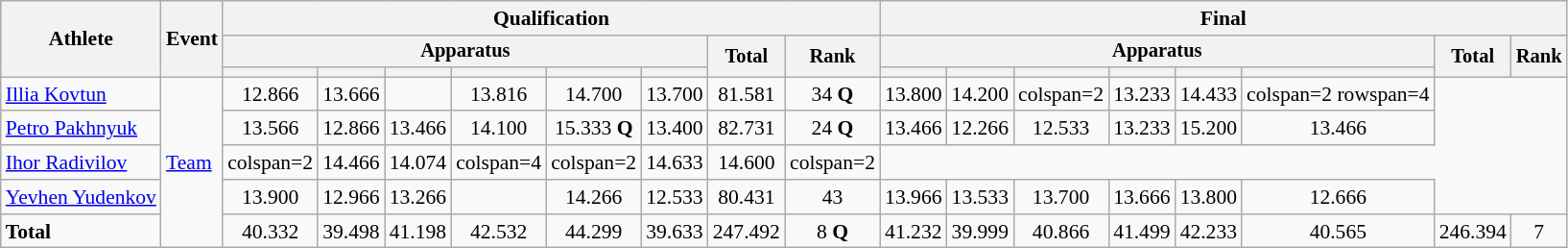<table class="wikitable" style="font-size:90%">
<tr>
<th rowspan=3>Athlete</th>
<th rowspan=3>Event</th>
<th colspan =8>Qualification</th>
<th colspan =8>Final</th>
</tr>
<tr style="font-size:95%">
<th colspan=6>Apparatus</th>
<th rowspan=2>Total</th>
<th rowspan=2>Rank</th>
<th colspan=6>Apparatus</th>
<th rowspan=2>Total</th>
<th rowspan=2>Rank</th>
</tr>
<tr style="font-size:95%">
<th></th>
<th></th>
<th></th>
<th></th>
<th></th>
<th></th>
<th></th>
<th></th>
<th></th>
<th></th>
<th></th>
<th></th>
</tr>
<tr align=center>
<td align=left><a href='#'>Illia Kovtun</a></td>
<td align=left rowspan=5><a href='#'>Team</a></td>
<td>12.866</td>
<td>13.666</td>
<td></td>
<td>13.816</td>
<td>14.700</td>
<td>13.700</td>
<td>81.581</td>
<td>34 <strong>Q</strong></td>
<td>13.800</td>
<td>14.200</td>
<td>colspan=2 </td>
<td>13.233</td>
<td>14.433</td>
<td>colspan=2 rowspan=4 </td>
</tr>
<tr align=center>
<td align=left><a href='#'>Petro Pakhnyuk</a></td>
<td>13.566</td>
<td>12.866</td>
<td>13.466</td>
<td>14.100</td>
<td>15.333 <strong>Q</strong></td>
<td>13.400</td>
<td>82.731</td>
<td>24 <strong>Q</strong></td>
<td>13.466</td>
<td>12.266</td>
<td>12.533</td>
<td>13.233</td>
<td>15.200</td>
<td>13.466</td>
</tr>
<tr align=center>
<td align=left><a href='#'>Ihor Radivilov</a></td>
<td>colspan=2 </td>
<td>14.466</td>
<td>14.074</td>
<td>colspan=4 </td>
<td>colspan=2 </td>
<td>14.633</td>
<td>14.600</td>
<td>colspan=2 </td>
</tr>
<tr align=center>
<td align=left><a href='#'>Yevhen Yudenkov</a></td>
<td>13.900</td>
<td>12.966</td>
<td>13.266</td>
<td></td>
<td>14.266</td>
<td>12.533</td>
<td>80.431</td>
<td>43</td>
<td>13.966</td>
<td>13.533</td>
<td>13.700</td>
<td>13.666</td>
<td>13.800</td>
<td>12.666</td>
</tr>
<tr align=center>
<td align=left><strong>Total</strong></td>
<td>40.332</td>
<td>39.498</td>
<td>41.198</td>
<td>42.532</td>
<td>44.299</td>
<td>39.633</td>
<td>247.492</td>
<td>8 <strong>Q</strong></td>
<td>41.232</td>
<td>39.999</td>
<td>40.866</td>
<td>41.499</td>
<td>42.233</td>
<td>40.565</td>
<td>246.394</td>
<td>7</td>
</tr>
</table>
